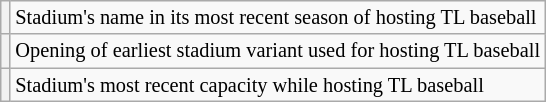<table class="wikitable plainrowheaders" style="font-size:85%">
<tr>
<th scope="row"></th>
<td>Stadium's name in its most recent season of hosting TL baseball</td>
</tr>
<tr>
<th scope="row"></th>
<td>Opening of earliest stadium variant used for hosting TL baseball</td>
</tr>
<tr>
<th scope="row"></th>
<td>Stadium's most recent capacity while hosting TL baseball</td>
</tr>
</table>
